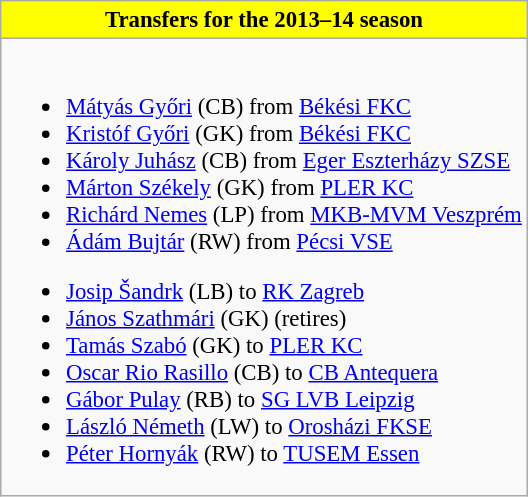<table class="wikitable collapsible collapsed" style="font-size:95%">
<tr>
<th style="color:black; background:yellow"><strong>Transfers for the 2013–14 season</strong></th>
</tr>
<tr>
<td><br>
<ul><li> <a href='#'>Mátyás Győri</a> (CB) from  <a href='#'>Békési FKC</a></li><li> <a href='#'>Kristóf Győri</a> (GK) from  <a href='#'>Békési FKC</a></li><li> <a href='#'>Károly Juhász</a> (CB) from  <a href='#'>Eger Eszterházy SZSE</a></li><li> <a href='#'>Márton Székely</a> (GK) from  <a href='#'>PLER KC</a></li><li> <a href='#'>Richárd Nemes</a> (LP) from  <a href='#'>MKB-MVM Veszprém</a></li><li> <a href='#'>Ádám Bujtár</a> (RW) from  <a href='#'>Pécsi VSE</a></li></ul><ul><li> <a href='#'>Josip Šandrk</a> (LB) to  <a href='#'>RK Zagreb</a></li><li> <a href='#'>János Szathmári</a> (GK) (retires)</li><li> <a href='#'>Tamás Szabó</a> (GK) to  <a href='#'>PLER KC</a></li><li> <a href='#'>Oscar Rio Rasillo</a> (CB) to  <a href='#'>CB Antequera</a></li><li> <a href='#'>Gábor Pulay</a> (RB) to  <a href='#'>SG LVB Leipzig</a></li><li> <a href='#'>László Németh</a> (LW) to  <a href='#'>Orosházi FKSE</a></li><li> <a href='#'>Péter Hornyák</a> (RW) to  <a href='#'>TUSEM Essen</a></li></ul></td>
</tr>
</table>
